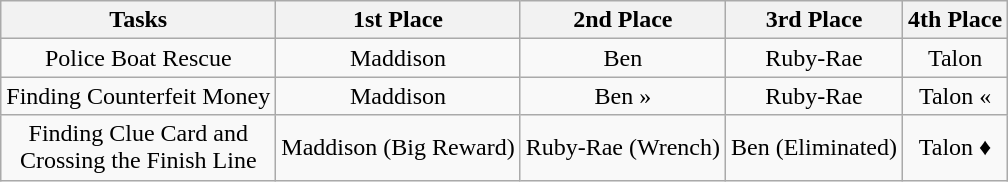<table class="wikitable" align="center" style="text-align:center">
<tr>
<th>Tasks</th>
<th>1st Place</th>
<th>2nd Place</th>
<th>3rd Place</th>
<th>4th Place</th>
</tr>
<tr>
<td>Police Boat Rescue</td>
<td>Maddison</td>
<td>Ben</td>
<td>Ruby-Rae</td>
<td>Talon</td>
</tr>
<tr>
<td>Finding Counterfeit Money</td>
<td>Maddison</td>
<td>Ben <span>»</span></td>
<td>Ruby-Rae</td>
<td>Talon <span>«</span></td>
</tr>
<tr>
<td>Finding Clue Card and<br> Crossing the Finish Line</td>
<td>Maddison (Big Reward)</td>
<td>Ruby-Rae (Wrench)</td>
<td>Ben (Eliminated)</td>
<td>Talon <span>♦</span></td>
</tr>
</table>
